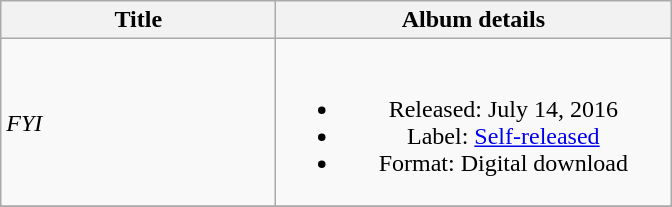<table class="wikitable plainrowheaders" style="text-align:center;">
<tr>
<th scope="col" style="width:11em;">Title</th>
<th scope="col" style="width:16em;">Album details</th>
</tr>
<tr>
<td style="text-align:left;"><em>FYI</em></td>
<td><br><ul><li>Released: July 14, 2016</li><li>Label: <a href='#'>Self-released</a></li><li>Format: Digital download</li></ul></td>
</tr>
<tr>
</tr>
</table>
